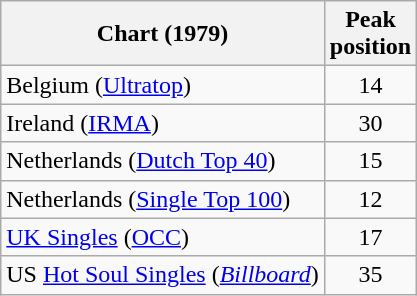<table class="wikitable sortable">
<tr>
<th align="left">Chart (1979)</th>
<th style="text-align:center;">Peak<br>position</th>
</tr>
<tr>
<td>Belgium (<a href='#'>Ultratop</a>)</td>
<td style="text-align:center;">14</td>
</tr>
<tr>
<td>Ireland (<a href='#'>IRMA</a>)</td>
<td style="text-align:center;">30</td>
</tr>
<tr>
<td>Netherlands (<a href='#'>Dutch Top 40</a>)</td>
<td style="text-align:center;">15</td>
</tr>
<tr>
<td>Netherlands (<a href='#'>Single Top 100</a>)</td>
<td style="text-align:center;">12</td>
</tr>
<tr>
<td><a href='#'>UK Singles</a> (<a href='#'>OCC</a>)</td>
<td style="text-align:center;">17</td>
</tr>
<tr>
<td>US <a href='#'>Hot Soul Singles</a> (<em><a href='#'>Billboard</a></em>)</td>
<td style="text-align:center;">35</td>
</tr>
</table>
